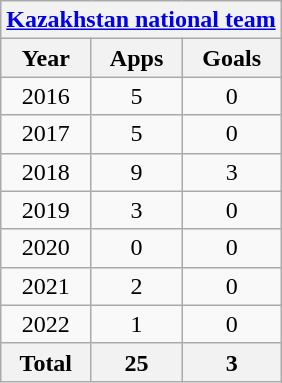<table class="wikitable" style="text-align:center">
<tr>
<th colspan=3><a href='#'>Kazakhstan national team</a></th>
</tr>
<tr>
<th>Year</th>
<th>Apps</th>
<th>Goals</th>
</tr>
<tr>
<td>2016</td>
<td>5</td>
<td>0</td>
</tr>
<tr>
<td>2017</td>
<td>5</td>
<td>0</td>
</tr>
<tr>
<td>2018</td>
<td>9</td>
<td>3</td>
</tr>
<tr>
<td>2019</td>
<td>3</td>
<td>0</td>
</tr>
<tr>
<td>2020</td>
<td>0</td>
<td>0</td>
</tr>
<tr>
<td>2021</td>
<td>2</td>
<td>0</td>
</tr>
<tr>
<td>2022</td>
<td>1</td>
<td>0</td>
</tr>
<tr>
<th>Total</th>
<th>25</th>
<th>3</th>
</tr>
</table>
